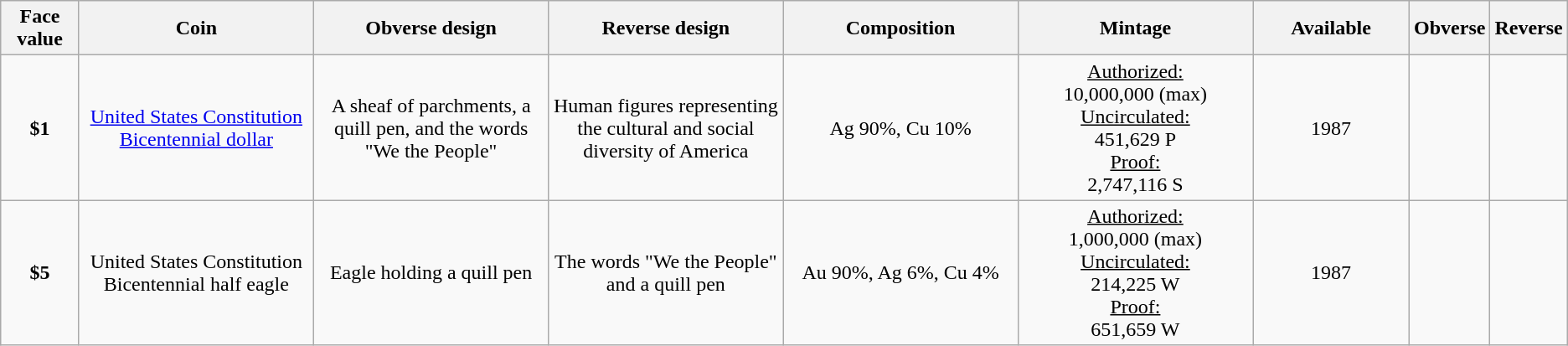<table class="wikitable">
<tr>
<th width="5%">Face value</th>
<th width="15%">Coin</th>
<th width="15%">Obverse design</th>
<th width="15%">Reverse design</th>
<th width="15%">Composition</th>
<th width="15%">Mintage</th>
<th width="10%">Available</th>
<th>Obverse</th>
<th>Reverse</th>
</tr>
<tr>
<td align="center"><strong>$1</strong></td>
<td align="center"><a href='#'>United States Constitution Bicentennial dollar</a></td>
<td align="center">A sheaf of parchments, a quill pen, and the words "We the People"</td>
<td align="center">Human figures representing the cultural and social diversity of America</td>
<td align="center">Ag 90%, Cu 10%</td>
<td align="center"><u>Authorized:</u><br>10,000,000 (max)<br><u>Uncirculated:</u><br>451,629 P<br><u>Proof:</u><br>2,747,116 S</td>
<td align="center">1987</td>
<td></td>
<td></td>
</tr>
<tr>
<td align="center"><strong>$5</strong></td>
<td align="center">United States Constitution Bicentennial half eagle</td>
<td align="center">Eagle holding a quill pen</td>
<td align="center">The words "We the People" and a quill pen</td>
<td align="center">Au 90%, Ag 6%, Cu 4%</td>
<td align="center"><u>Authorized:</u><br>1,000,000 (max)<br><u>Uncirculated:</u><br>214,225 W<br><u>Proof:</u><br>651,659 W</td>
<td align="center">1987</td>
<td></td>
<td></td>
</tr>
</table>
